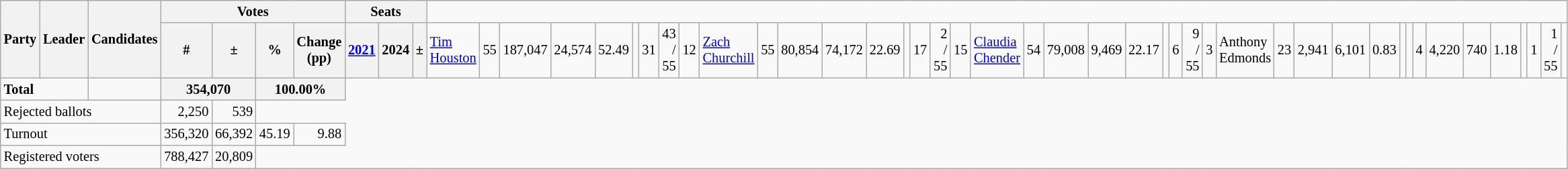<table class="wikitable" style="text-align:right; font-size:85%">
<tr>
<th rowspan="2" colspan="2" style="width:15%">Party</th>
<th rowspan="2">Leader</th>
<th rowspan="2">Candidates</th>
<th colspan="6">Votes</th>
<th colspan="3">Seats</th>
</tr>
<tr>
<th>#</th>
<th>±</th>
<th>%</th>
<th colspan="3">Change (pp)</th>
<th><a href='#'>2021</a></th>
<th>2024</th>
<th>±<br></th>
<td style="text-align:left;"><a href='#'>Tim Houston</a></td>
<td>55</td>
<td>187,047</td>
<td>24,574</td>
<td>52.49</td>
<td></td>
<td>31</td>
<td>43 / 55</td>
<td>12<br></td>
<td style="text-align:left;"><a href='#'>Zach Churchill</a></td>
<td>55</td>
<td>80,854</td>
<td>74,172</td>
<td>22.69</td>
<td></td>
<td>17</td>
<td>2 / 55</td>
<td>15<br></td>
<td style="text-align:left;"><a href='#'>Claudia Chender</a></td>
<td>54</td>
<td>79,008</td>
<td>9,469</td>
<td>22.17</td>
<td></td>
<td>6</td>
<td>9 / 55</td>
<td>3<br></td>
<td style="text-align:left;">Anthony Edmonds</td>
<td>23</td>
<td>2,941</td>
<td>6,101</td>
<td>0.83</td>
<td><br></td>
<td style="text-align:left;"></td>
<td>4</td>
<td>4,220</td>
<td>740</td>
<td>1.18</td>
<td></td>
<td>1</td>
<td>1 / 55</td>
<td></td>
</tr>
<tr>
<td colspan="3" style="text-align: left;"><strong>Total</strong></td>
<td></td>
<th colspan="2">354,070</th>
<th colspan="2">100.00%</th>
</tr>
<tr>
<td colspan="4" style="text-align:left;">Rejected ballots</td>
<td>2,250</td>
<td>539</td>
</tr>
<tr>
<td colspan="4" style="text-align:left;">Turnout</td>
<td>356,320</td>
<td>66,392</td>
<td>45.19</td>
<td>9.88</td>
</tr>
<tr>
<td colspan="4" style="text-align:left;">Registered voters</td>
<td>788,427</td>
<td>20,809</td>
</tr>
</table>
